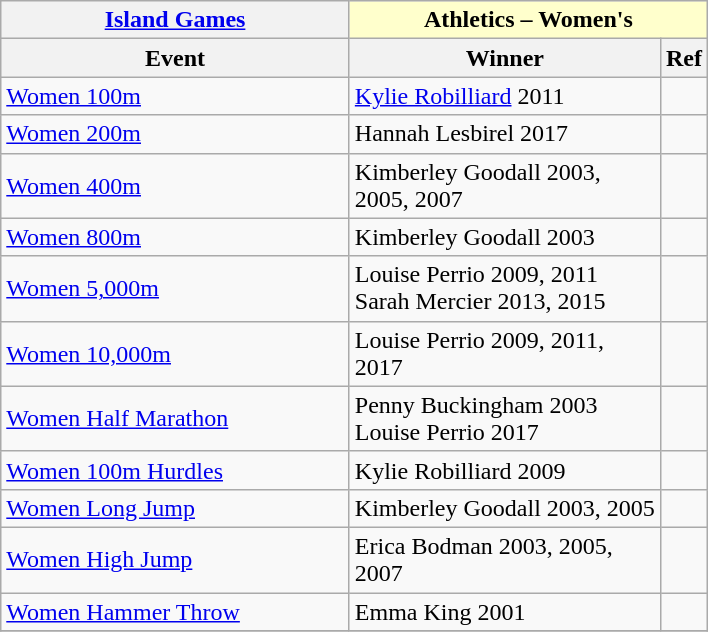<table class="wikitable collapsible collapsed">
<tr>
<th><a href='#'>Island Games</a></th>
<th colspan=2 style="background:#ffc;">Athletics – Women's </th>
</tr>
<tr>
<th width=225>Event</th>
<th width=200>Winner</th>
<th>Ref</th>
</tr>
<tr>
<td><a href='#'>Women 100m</a></td>
<td><a href='#'>Kylie Robilliard</a> 2011</td>
<td></td>
</tr>
<tr>
<td><a href='#'>Women 200m</a></td>
<td>Hannah Lesbirel 2017</td>
</tr>
<tr>
<td><a href='#'>Women 400m</a></td>
<td>Kimberley Goodall 2003, 2005, 2007</td>
<td></td>
</tr>
<tr>
<td><a href='#'>Women 800m</a></td>
<td>Kimberley Goodall 2003</td>
<td></td>
</tr>
<tr>
<td><a href='#'>Women 5,000m</a></td>
<td>Louise Perrio 2009, 2011 <br> Sarah Mercier 2013, 2015</td>
<td></td>
</tr>
<tr>
<td><a href='#'>Women 10,000m</a></td>
<td>Louise Perrio 2009, 2011, 2017</td>
<td></td>
</tr>
<tr>
<td><a href='#'>Women Half Marathon</a></td>
<td>Penny Buckingham 2003 <br> Louise Perrio 2017</td>
<td></td>
</tr>
<tr>
<td><a href='#'>Women 100m Hurdles</a></td>
<td>Kylie Robilliard 2009</td>
<td></td>
</tr>
<tr>
<td><a href='#'>Women Long Jump</a></td>
<td>Kimberley Goodall 2003, 2005</td>
<td></td>
</tr>
<tr>
<td><a href='#'>Women High Jump</a></td>
<td>Erica Bodman 2003, 2005, 2007</td>
<td></td>
</tr>
<tr>
<td><a href='#'>Women Hammer Throw</a></td>
<td>Emma King 2001</td>
<td></td>
</tr>
<tr>
</tr>
</table>
